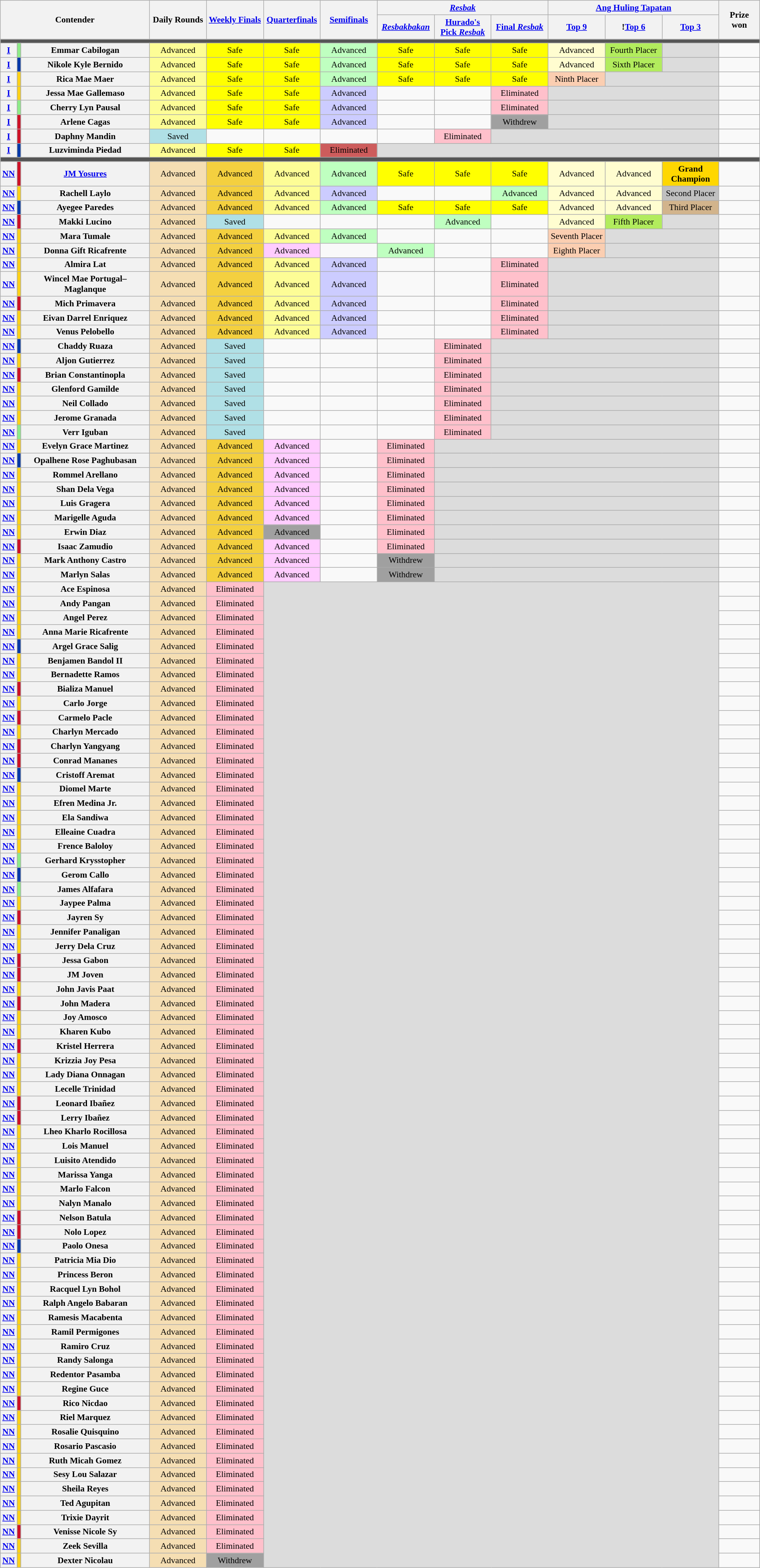<table class="wikitable" style="font-size:90%;width:100%;text-align:center;">
<tr>
<th rowspan="2" colspan="3">Contender</th>
<th rowspan="2" width="7.5%">Daily Rounds</th>
<th rowspan="2" width="7.5%"><a href='#'>Weekly Finals</a></th>
<th rowspan="2" width="7.5%"><a href='#'>Quarterfinals</a></th>
<th rowspan="2" width="7.5%"><a href='#'>Semifinals</a></th>
<th colspan="3"><em><a href='#'>Resbak</a></em></th>
<th colspan="3"><a href='#'>Ang Huling Tapatan</a></th>
<th rowspan="2">Prize won</th>
</tr>
<tr>
<th width="7.5%"><em><a href='#'>Resbakbakan</a></em></th>
<th width="7.5%"><a href='#'>Hurado's Pick <em>Resbak</em></a></th>
<th width="7.5%"><a href='#'>Final <em>Resbak</em></a></th>
<th width="7.5%"><a href='#'>Top 9</a></th>
<th width="7.5%">!<a href='#'>Top 6</a></th>
<th width="7.5%"><a href='#'>Top 3</a></th>
</tr>
<tr>
<td colspan="14" style="background:#555;"></td>
</tr>
<tr>
<th><a href='#'>I</a></th>
<th style="background:#8DEB87"></th>
<th>Emmar Cabilogan</th>
<td style="background:#FDFD96">Advanced</td>
<td style="background:#FFFF00">Safe</td>
<td style="background:#FFFF00">Safe</td>
<td style="background:#BFFFC0">Advanced</td>
<td style="background:#FFFF00">Safe</td>
<td style="background:#FFFF00">Safe</td>
<td style="background:#FFFF00">Safe</td>
<td style="background:#FFFDD0">Advanced</td>
<td style="background:#B2EC5D">Fourth Placer</td>
<td style="background:#DCDCDC"></td>
<td></td>
</tr>
<tr>
<th><a href='#'>I</a></th>
<th style="background:#0038A8"></th>
<th>Nikole Kyle Bernido</th>
<td style="background:#FDFD96">Advanced</td>
<td style="background:#FFFF00">Safe</td>
<td style="background:#FFFF00">Safe</td>
<td style="background:#BFFFC0">Advanced</td>
<td style="background:#FFFF00">Safe</td>
<td style="background:#FFFF00">Safe</td>
<td style="background:#FFFF00">Safe</td>
<td style="background:#FFFDD0">Advanced</td>
<td style="background:#B2EC5D">Sixth Placer</td>
<td style="background:#DCDCDC"></td>
<td></td>
</tr>
<tr>
<th><a href='#'>I</a></th>
<th style="background:#FCD116"></th>
<th>Rica Mae Maer</th>
<td style="background:#FDFD96">Advanced</td>
<td style="background:#FFFF00">Safe</td>
<td style="background:#FFFF00">Safe</td>
<td style="background:#BFFFC0">Advanced</td>
<td style="background:#FFFF00">Safe</td>
<td style="background:#FFFF00">Safe</td>
<td style="background:#FFFF00">Safe</td>
<td style="background:#FBCEB1">Ninth Placer</td>
<td colspan="2" style="background:#DCDCDC"></td>
<td></td>
</tr>
<tr>
<th><a href='#'>I</a></th>
<th style="background:#FCD116"></th>
<th>Jessa Mae Gallemaso</th>
<td style="background:#FDFD96">Advanced</td>
<td style="background:#FFFF00">Safe</td>
<td style="background:#FFFF00">Safe</td>
<td style="background:#CCCCFF">Advanced</td>
<td></td>
<td></td>
<td style="background:#FFC0CB">Eliminated</td>
<td colspan="3" style="background:#DCDCDC"></td>
<td></td>
</tr>
<tr>
<th><a href='#'>I</a></th>
<th style="background:#8DEB87"></th>
<th>Cherry Lyn Pausal</th>
<td style="background:#FDFD96">Advanced</td>
<td style="background:#FFFF00">Safe</td>
<td style="background:#FFFF00">Safe</td>
<td style="background:#CCCCFF">Advanced</td>
<td></td>
<td></td>
<td style="background:#FFC0CB">Eliminated</td>
<td colspan="3" style="background:#DCDCDC"></td>
<td></td>
</tr>
<tr>
<th><a href='#'>I</a></th>
<th style="background:#CE1126"></th>
<th>Arlene Cagas</th>
<td style="background:#FDFD96">Advanced</td>
<td style="background:#FFFF00">Safe</td>
<td style="background:#FFFF00">Safe</td>
<td style="background:#CCCCFF">Advanced</td>
<td></td>
<td></td>
<td style="background:#A0A0A0">Withdrew</td>
<td colspan="3" style="background:#DCDCDC"></td>
<td></td>
</tr>
<tr>
<th><a href='#'>I</a></th>
<th style="background:#CE1126"></th>
<th>Daphny Mandin</th>
<td style="background:#B0E0E6">Saved</td>
<td></td>
<td></td>
<td></td>
<td></td>
<td style="background:#FFC0CB">Eliminated</td>
<td colspan="4" style="background:#DCDCDC"></td>
<td></td>
</tr>
<tr>
<th><a href='#'>I</a></th>
<th style="background:#0038A8"></th>
<th>Luzviminda Piedad</th>
<td style="background:#FDFD96">Advanced</td>
<td style="background:#FFFF00">Safe</td>
<td style="background:#FFFF00">Safe</td>
<td style="background:#CD5C5C">Eliminated</td>
<td colspan="6" style="background:#DCDCDC"></td>
<td></td>
</tr>
<tr>
<td colspan="14" style="background:#555;"></td>
</tr>
<tr>
<th><a href='#'>NN</a></th>
<th style="background:#CE1126"></th>
<th><a href='#'>JM Yosures</a></th>
<td style="background:#F5DEB3">Advanced</td>
<td style="background:#F4D03F">Advanced</td>
<td style="background:#FDFD96">Advanced</td>
<td style="background:#BFFFC0">Advanced</td>
<td style="background:#FFFF00">Safe</td>
<td style="background:#FFFF00">Safe</td>
<td style="background:#FFFF00">Safe</td>
<td style="background:#FFFDD0">Advanced</td>
<td style="background:#FFFDD0">Advanced</td>
<td style="background:#FFD700"><strong>Grand Champion</strong></td>
<td></td>
</tr>
<tr>
<th><a href='#'>NN</a></th>
<th style="background:#FCD116"></th>
<th>Rachell Laylo</th>
<td style="background:#F5DEB3">Advanced</td>
<td style="background:#F4D03F">Advanced</td>
<td style="background:#FDFD96">Advanced</td>
<td style="background:#CCCCFF">Advanced</td>
<td></td>
<td></td>
<td style="background:#BFFFC0">Advanced</td>
<td style="background:#FFFDD0">Advanced</td>
<td style="background:#FFFDD0">Advanced</td>
<td style="background:#C0C0C0">Second Placer</td>
<td></td>
</tr>
<tr>
<th><a href='#'>NN</a></th>
<th style="background:#0038A8"></th>
<th>Ayegee Paredes</th>
<td style="background:#F5DEB3">Advanced</td>
<td style="background:#F4D03F">Advanced</td>
<td style="background:#FDFD96">Advanced</td>
<td style="background:#BFFFC0">Advanced</td>
<td style="background:#FFFF00">Safe</td>
<td style="background:#FFFF00">Safe</td>
<td style="background:#FFFF00">Safe</td>
<td style="background:#FFFDD0">Advanced</td>
<td style="background:#FFFDD0">Advanced</td>
<td style="background:#D2B48C">Third Placer</td>
<td></td>
</tr>
<tr>
<th><a href='#'>NN</a></th>
<th style="background:#CE1126"></th>
<th>Makki Lucino</th>
<td style="background:#F5DEB3">Advanced</td>
<td style="background:#B0E0E6">Saved</td>
<td></td>
<td></td>
<td></td>
<td style="background:#BFFFC0">Advanced</td>
<td></td>
<td style="background:#FFFDD0">Advanced</td>
<td style="background:#B2EC5D">Fifth Placer</td>
<td style="background:#DCDCDC"></td>
<td></td>
</tr>
<tr>
<th><a href='#'>NN</a></th>
<th style="background:#FCD116"></th>
<th>Mara Tumale</th>
<td style="background:#F5DEB3">Advanced</td>
<td style="background:#F4D03F">Advanced</td>
<td style="background:#FDFD96">Advanced</td>
<td style="background:#BFFFC0">Advanced</td>
<td></td>
<td></td>
<td></td>
<td style="background:#FBCEB1">Seventh Placer</td>
<td colspan="2" style="background:#DCDCDC"></td>
<td></td>
</tr>
<tr>
<th><a href='#'>NN</a></th>
<th style="background:#FCD116"></th>
<th>Donna Gift Ricafrente</th>
<td style="background:#F5DEB3">Advanced</td>
<td style="background:#F4D03F">Advanced</td>
<td style="background:#FFCCFF">Advanced</td>
<td></td>
<td style="background:#BFFFC0">Advanced</td>
<td></td>
<td></td>
<td style="background:#FBCEB1">Eighth Placer</td>
<td colspan="2" style="background:#DCDCDC"></td>
<td></td>
</tr>
<tr>
<th><a href='#'>NN</a></th>
<th style="background:#FCD116"></th>
<th>Almira Lat</th>
<td style="background:#F5DEB3">Advanced</td>
<td style="background:#F4D03F">Advanced</td>
<td style="background:#FDFD96">Advanced</td>
<td style="background:#CCCCFF">Advanced</td>
<td></td>
<td></td>
<td style="background:#FFC0CB">Eliminated</td>
<td colspan="3" style="background:#DCDCDC"></td>
<td></td>
</tr>
<tr>
<th><a href='#'>NN</a></th>
<th style="background:#FCD116"></th>
<th>Wincel Mae Portugal–Maglanque</th>
<td style="background:#F5DEB3">Advanced</td>
<td style="background:#F4D03F">Advanced</td>
<td style="background:#FDFD96">Advanced</td>
<td style="background:#CCCCFF">Advanced</td>
<td></td>
<td></td>
<td style="background:#FFC0CB">Eliminated</td>
<td colspan="3" style="background:#DCDCDC"></td>
<td></td>
</tr>
<tr>
<th><a href='#'>NN</a></th>
<th style="background:#CE1126"></th>
<th>Mich Primavera</th>
<td style="background:#F5DEB3">Advanced</td>
<td style="background:#F4D03F">Advanced</td>
<td style="background:#FDFD96">Advanced</td>
<td style="background:#CCCCFF">Advanced</td>
<td></td>
<td></td>
<td style="background:#FFC0CB">Eliminated</td>
<td colspan="3" style="background:#DCDCDC"></td>
<td></td>
</tr>
<tr>
<th><a href='#'>NN</a></th>
<th style="background:#FCD116"></th>
<th>Eivan Darrel Enriquez</th>
<td style="background:#F5DEB3">Advanced</td>
<td style="background:#F4D03F">Advanced</td>
<td style="background:#FDFD96">Advanced</td>
<td style="background:#CCCCFF">Advanced</td>
<td></td>
<td></td>
<td style="background:#FFC0CB">Eliminated</td>
<td colspan="3" style="background:#DCDCDC"></td>
<td></td>
</tr>
<tr>
<th><a href='#'>NN</a></th>
<th style="background:#FCD116"></th>
<th>Venus Pelobello</th>
<td style="background:#F5DEB3">Advanced</td>
<td style="background:#F4D03F">Advanced</td>
<td style="background:#FDFD96">Advanced</td>
<td style="background:#CCCCFF">Advanced</td>
<td></td>
<td></td>
<td style="background:#FFC0CB">Eliminated</td>
<td colspan="3" style="background:#DCDCDC"></td>
<td></td>
</tr>
<tr>
<th><a href='#'>NN</a></th>
<th style="background:#0038A8"></th>
<th>Chaddy Ruaza</th>
<td style="background:#F5DEB3">Advanced</td>
<td style="background:#B0E0E6">Saved</td>
<td></td>
<td></td>
<td></td>
<td style="background:#FFC0CB">Eliminated</td>
<td colspan="4" style="background:#DCDCDC"></td>
<td></td>
</tr>
<tr>
<th><a href='#'>NN</a></th>
<th style="background:#FCD116"></th>
<th>Aljon Gutierrez</th>
<td style="background:#F5DEB3">Advanced</td>
<td style="background:#B0E0E6">Saved</td>
<td></td>
<td></td>
<td></td>
<td style="background:#FFC0CB">Eliminated</td>
<td colspan="4" style="background:#DCDCDC"></td>
<td></td>
</tr>
<tr>
<th><a href='#'>NN</a></th>
<th style="background:#CE1126"></th>
<th>Brian Constantinopla</th>
<td style="background:#F5DEB3">Advanced</td>
<td style="background:#B0E0E6">Saved</td>
<td></td>
<td></td>
<td></td>
<td style="background:#FFC0CB">Eliminated</td>
<td colspan="4" style="background:#DCDCDC"></td>
<td></td>
</tr>
<tr>
<th><a href='#'>NN</a></th>
<th style="background:#FCD116"></th>
<th>Glenford Gamilde</th>
<td style="background:#F5DEB3">Advanced</td>
<td style="background:#B0E0E6">Saved</td>
<td></td>
<td></td>
<td></td>
<td style="background:#FFC0CB">Eliminated</td>
<td colspan="4" style="background:#DCDCDC"></td>
<td></td>
</tr>
<tr>
<th><a href='#'>NN</a></th>
<th style="background:#FCD116"></th>
<th>Neil Collado</th>
<td style="background:#F5DEB3">Advanced</td>
<td style="background:#B0E0E6">Saved</td>
<td></td>
<td></td>
<td></td>
<td style="background:#FFC0CB">Eliminated</td>
<td colspan="4" style="background:#DCDCDC"></td>
<td></td>
</tr>
<tr>
<th><a href='#'>NN</a></th>
<th style="background:#FCD116"></th>
<th>Jerome Granada</th>
<td style="background:#F5DEB3">Advanced</td>
<td style="background:#B0E0E6">Saved</td>
<td></td>
<td></td>
<td></td>
<td style="background:#FFC0CB">Eliminated</td>
<td colspan="4" style="background:#DCDCDC"></td>
<td></td>
</tr>
<tr>
<th><a href='#'>NN</a></th>
<th style="background:#8DEB87"></th>
<th>Verr Iguban</th>
<td style="background:#F5DEB3">Advanced</td>
<td style="background:#B0E0E6">Saved</td>
<td></td>
<td></td>
<td></td>
<td style="background:#FFC0CB">Eliminated</td>
<td colspan="4" style="background:#DCDCDC"></td>
<td></td>
</tr>
<tr>
<th><a href='#'>NN</a></th>
<th style="background:#FCD116"></th>
<th>Evelyn Grace Martinez</th>
<td style="background:#F5DEB3">Advanced</td>
<td style="background:#F4D03F">Advanced</td>
<td style="background:#FFCCFF">Advanced</td>
<td></td>
<td style="background:#FFC0CB">Eliminated</td>
<td colspan="5" style="background:#DCDCDC"></td>
<td></td>
</tr>
<tr>
<th><a href='#'>NN</a></th>
<th style="background:#0038A8"></th>
<th>Opalhene Rose Paghubasan</th>
<td style="background:#F5DEB3">Advanced</td>
<td style="background:#F4D03F">Advanced</td>
<td style="background:#FFCCFF">Advanced</td>
<td></td>
<td style="background:#FFC0CB">Eliminated</td>
<td colspan="5" style="background:#DCDCDC"></td>
<td></td>
</tr>
<tr>
<th><a href='#'>NN</a></th>
<th style="background:#FCD116"></th>
<th>Rommel Arellano</th>
<td style="background:#F5DEB3">Advanced</td>
<td style="background:#F4D03F">Advanced</td>
<td style="background:#FFCCFF">Advanced</td>
<td></td>
<td style="background:#FFC0CB">Eliminated</td>
<td colspan="5" style="background:#DCDCDC"></td>
<td></td>
</tr>
<tr>
<th><a href='#'>NN</a></th>
<th style="background:#FCD116"></th>
<th>Shan Dela Vega</th>
<td style="background:#F5DEB3">Advanced</td>
<td style="background:#F4D03F">Advanced</td>
<td style="background:#FFCCFF">Advanced</td>
<td></td>
<td style="background:#FFC0CB">Eliminated</td>
<td colspan="5" style="background:#DCDCDC"></td>
<td></td>
</tr>
<tr>
<th><a href='#'>NN</a></th>
<th style="background:#FCD116"></th>
<th>Luis Gragera</th>
<td style="background:#F5DEB3">Advanced</td>
<td style="background:#F4D03F">Advanced</td>
<td style="background:#FFCCFF">Advanced</td>
<td></td>
<td style="background:#FFC0CB">Eliminated</td>
<td colspan="5" style="background:#DCDCDC"></td>
<td></td>
</tr>
<tr>
<th><a href='#'>NN</a></th>
<th style="background:#FCD116"></th>
<th>Marigelle Aguda</th>
<td style="background:#F5DEB3">Advanced</td>
<td style="background:#F4D03F">Advanced</td>
<td style="background:#FFCCFF">Advanced</td>
<td></td>
<td style="background:#FFC0CB">Eliminated</td>
<td colspan="5" style="background:#DCDCDC"></td>
<td></td>
</tr>
<tr>
<th><a href='#'>NN</a></th>
<th style="background:#FCD116"></th>
<th>Erwin Diaz</th>
<td style="background:#F5DEB3">Advanced</td>
<td style="background:#F4D03F">Advanced</td>
<td style="background:#A0A0A0">Advanced</td>
<td></td>
<td style="background:#FFC0CB">Eliminated</td>
<td colspan="5" style="background:#DCDCDC"></td>
<td></td>
</tr>
<tr>
<th><a href='#'>NN</a></th>
<th style="background:#CE1126"></th>
<th>Isaac Zamudio</th>
<td style="background:#F5DEB3">Advanced</td>
<td style="background:#F4D03F">Advanced</td>
<td style="background:#FFCCFF">Advanced</td>
<td></td>
<td style="background:#FFC0CB">Eliminated</td>
<td colspan="5" style="background:#DCDCDC"></td>
<td></td>
</tr>
<tr>
<th><a href='#'>NN</a></th>
<th style="background:#FCD116"></th>
<th>Mark Anthony Castro</th>
<td style="background:#F5DEB3">Advanced</td>
<td style="background:#F4D03F">Advanced</td>
<td style="background:#FFCCFF">Advanced</td>
<td></td>
<td style="background:#A0A0A0">Withdrew</td>
<td colspan="5" style="background:#DCDCDC"></td>
<td></td>
</tr>
<tr>
<th><a href='#'>NN</a></th>
<th style="background:#FCD116"></th>
<th>Marlyn Salas</th>
<td style="background:#F5DEB3">Advanced</td>
<td style="background:#F4D03F">Advanced</td>
<td style="background:#FFCCFF">Advanced</td>
<td></td>
<td style="background:#A0A0A0">Withdrew</td>
<td colspan="5" style="background:#DCDCDC"></td>
<td></td>
</tr>
<tr>
<th><a href='#'>NN</a></th>
<th style="background:#FCD116"></th>
<th>Ace Espinosa</th>
<td style="background:#F5DEB3">Advanced</td>
<td style="background:#FFC0CB">Eliminated</td>
<td colspan="8" rowspan="69" style="background:#DCDCDC"></td>
<td></td>
</tr>
<tr>
<th><a href='#'>NN</a></th>
<th style="background:#FCD116"></th>
<th>Andy Pangan</th>
<td style="background:#F5DEB3">Advanced</td>
<td style="background:#FFC0CB">Eliminated</td>
<td></td>
</tr>
<tr>
<th><a href='#'>NN</a></th>
<th style="background:#FCD116"></th>
<th>Angel Perez</th>
<td style="background:#F5DEB3">Advanced</td>
<td style="background:#FFC0CB">Eliminated</td>
<td></td>
</tr>
<tr>
<th><a href='#'>NN</a></th>
<th style="background:#FCD116"></th>
<th>Anna Marie Ricafrente</th>
<td style="background:#F5DEB3">Advanced</td>
<td style="background:#FFC0CB">Eliminated</td>
<td></td>
</tr>
<tr>
<th><a href='#'>NN</a></th>
<th style="background:#0038A8"></th>
<th>Argel Grace Salig</th>
<td style="background:#F5DEB3">Advanced</td>
<td style="background:#FFC0CB">Eliminated</td>
<td></td>
</tr>
<tr>
<th><a href='#'>NN</a></th>
<th style="background:#FCD116"></th>
<th>Benjamen Bandol II</th>
<td style="background:#F5DEB3">Advanced</td>
<td style="background:#FFC0CB">Eliminated</td>
<td></td>
</tr>
<tr>
<th><a href='#'>NN</a></th>
<th style="background:#FCD116"></th>
<th>Bernadette Ramos</th>
<td style="background:#F5DEB3">Advanced</td>
<td style="background:#FFC0CB">Eliminated</td>
<td></td>
</tr>
<tr>
<th><a href='#'>NN</a></th>
<th style="background:#CE1126"></th>
<th>Bializa Manuel</th>
<td style="background:#F5DEB3">Advanced</td>
<td style="background:#FFC0CB">Eliminated</td>
<td></td>
</tr>
<tr>
<th><a href='#'>NN</a></th>
<th style="background:#FCD116"></th>
<th>Carlo Jorge</th>
<td style="background:#F5DEB3">Advanced</td>
<td style="background:#FFC0CB">Eliminated</td>
<td></td>
</tr>
<tr>
<th><a href='#'>NN</a></th>
<th style="background:#CE1126"></th>
<th>Carmelo Pacle</th>
<td style="background:#F5DEB3">Advanced</td>
<td style="background:#FFC0CB">Eliminated</td>
<td></td>
</tr>
<tr>
<th><a href='#'>NN</a></th>
<th style="background:#FCD116"></th>
<th>Charlyn Mercado</th>
<td style="background:#F5DEB3">Advanced</td>
<td style="background:#FFC0CB">Eliminated</td>
<td></td>
</tr>
<tr>
<th><a href='#'>NN</a></th>
<th style="background:#CE1126"></th>
<th>Charlyn Yangyang</th>
<td style="background:#F5DEB3">Advanced</td>
<td style="background:#FFC0CB">Eliminated</td>
<td></td>
</tr>
<tr>
<th><a href='#'>NN</a></th>
<th style="background:#CE1126"></th>
<th>Conrad Mananes</th>
<td style="background:#F5DEB3">Advanced</td>
<td style="background:#FFC0CB">Eliminated</td>
<td></td>
</tr>
<tr>
<th><a href='#'>NN</a></th>
<th style="background:#0038A8"></th>
<th>Cristoff Aremat</th>
<td style="background:#F5DEB3">Advanced</td>
<td style="background:#FFC0CB">Eliminated</td>
<td></td>
</tr>
<tr>
<th><a href='#'>NN</a></th>
<th style="background:#FCD116"></th>
<th>Diomel Marte</th>
<td style="background:#F5DEB3">Advanced</td>
<td style="background:#FFC0CB">Eliminated</td>
<td></td>
</tr>
<tr>
<th><a href='#'>NN</a></th>
<th style="background:#FCD116"></th>
<th>Efren Medina Jr.</th>
<td style="background:#F5DEB3">Advanced</td>
<td style="background:#FFC0CB">Eliminated</td>
<td></td>
</tr>
<tr>
<th><a href='#'>NN</a></th>
<th style="background:#FCD116"></th>
<th>Ela Sandiwa</th>
<td style="background:#F5DEB3">Advanced</td>
<td style="background:#FFC0CB">Eliminated</td>
<td></td>
</tr>
<tr>
<th><a href='#'>NN</a></th>
<th style="background:#FCD116"></th>
<th>Elleaine Cuadra</th>
<td style="background:#F5DEB3">Advanced</td>
<td style="background:#FFC0CB">Eliminated</td>
<td></td>
</tr>
<tr>
<th><a href='#'>NN</a></th>
<th style="background:#FCD116"></th>
<th>Frence Baloloy</th>
<td style="background:#F5DEB3">Advanced</td>
<td style="background:#FFC0CB">Eliminated</td>
<td></td>
</tr>
<tr>
<th><a href='#'>NN</a></th>
<th style="background:#8DEB87"></th>
<th>Gerhard Krysstopher</th>
<td style="background:#F5DEB3">Advanced</td>
<td style="background:#FFC0CB">Eliminated</td>
<td></td>
</tr>
<tr>
<th><a href='#'>NN</a></th>
<th style="background:#0038A8"></th>
<th>Gerom Callo</th>
<td style="background:#F5DEB3">Advanced</td>
<td style="background:#FFC0CB">Eliminated</td>
<td></td>
</tr>
<tr>
<th><a href='#'>NN</a></th>
<th style="background:#8DEB87"></th>
<th>James Alfafara</th>
<td style="background:#F5DEB3">Advanced</td>
<td style="background:#FFC0CB">Eliminated</td>
<td></td>
</tr>
<tr>
<th><a href='#'>NN</a></th>
<th style="background:#FCD116"></th>
<th>Jaypee Palma</th>
<td style="background:#F5DEB3">Advanced</td>
<td style="background:#FFC0CB">Eliminated</td>
<td></td>
</tr>
<tr>
<th><a href='#'>NN</a></th>
<th style="background:#CE1126"></th>
<th>Jayren Sy</th>
<td style="background:#F5DEB3">Advanced</td>
<td style="background:#FFC0CB">Eliminated</td>
<td></td>
</tr>
<tr>
<th><a href='#'>NN</a></th>
<th style="background:#FCD116"></th>
<th>Jennifer Panaligan</th>
<td style="background:#F5DEB3">Advanced</td>
<td style="background:#FFC0CB">Eliminated</td>
<td></td>
</tr>
<tr>
<th><a href='#'>NN</a></th>
<th style="background:#FCD116"></th>
<th>Jerry Dela Cruz</th>
<td style="background:#F5DEB3">Advanced</td>
<td style="background:#FFC0CB">Eliminated</td>
<td></td>
</tr>
<tr>
<th><a href='#'>NN</a></th>
<th style="background:#CE1126"></th>
<th>Jessa Gabon</th>
<td style="background:#F5DEB3">Advanced</td>
<td style="background:#FFC0CB">Eliminated</td>
<td></td>
</tr>
<tr>
<th><a href='#'>NN</a></th>
<th style="background:#CE1126"></th>
<th>JM Joven</th>
<td style="background:#F5DEB3">Advanced</td>
<td style="background:#FFC0CB">Eliminated</td>
<td></td>
</tr>
<tr>
<th><a href='#'>NN</a></th>
<th style="background:#FCD116"></th>
<th>John Javis Paat</th>
<td style="background:#F5DEB3">Advanced</td>
<td style="background:#FFC0CB">Eliminated</td>
<td></td>
</tr>
<tr>
<th><a href='#'>NN</a></th>
<th style="background:#CE1126"></th>
<th>John Madera</th>
<td style="background:#F5DEB3">Advanced</td>
<td style="background:#FFC0CB">Eliminated</td>
<td></td>
</tr>
<tr>
<th><a href='#'>NN</a></th>
<th style="background:#FCD116"></th>
<th>Joy Amosco</th>
<td style="background:#F5DEB3">Advanced</td>
<td style="background:#FFC0CB">Eliminated</td>
<td></td>
</tr>
<tr>
<th><a href='#'>NN</a></th>
<th style="background:#FCD116"></th>
<th>Kharen Kubo</th>
<td style="background:#F5DEB3">Advanced</td>
<td style="background:#FFC0CB">Eliminated</td>
<td></td>
</tr>
<tr>
<th><a href='#'>NN</a></th>
<th style="background:#CE1126"></th>
<th>Kristel Herrera</th>
<td style="background:#F5DEB3">Advanced</td>
<td style="background:#FFC0CB">Eliminated</td>
<td></td>
</tr>
<tr>
<th><a href='#'>NN</a></th>
<th style="background:#FCD116"></th>
<th>Krizzia Joy Pesa</th>
<td style="background:#F5DEB3">Advanced</td>
<td style="background:#FFC0CB">Eliminated</td>
<td></td>
</tr>
<tr>
<th><a href='#'>NN</a></th>
<th style="background:#FCD116"></th>
<th>Lady Diana Onnagan</th>
<td style="background:#F5DEB3">Advanced</td>
<td style="background:#FFC0CB">Eliminated</td>
<td></td>
</tr>
<tr>
<th><a href='#'>NN</a></th>
<th style="background:#FCD116"></th>
<th>Lecelle Trinidad</th>
<td style="background:#F5DEB3">Advanced</td>
<td style="background:#FFC0CB">Eliminated</td>
<td></td>
</tr>
<tr>
<th><a href='#'>NN</a></th>
<th style="background:#CE1126"></th>
<th>Leonard Ibañez</th>
<td style="background:#F5DEB3">Advanced</td>
<td style="background:#FFC0CB">Eliminated</td>
<td></td>
</tr>
<tr>
<th><a href='#'>NN</a></th>
<th style="background:#CE1126"></th>
<th>Lerry Ibañez</th>
<td style="background:#F5DEB3">Advanced</td>
<td style="background:#FFC0CB">Eliminated</td>
<td></td>
</tr>
<tr>
<th><a href='#'>NN</a></th>
<th style="background:#FCD116"></th>
<th>Lheo Kharlo Rocillosa</th>
<td style="background:#F5DEB3">Advanced</td>
<td style="background:#FFC0CB">Eliminated</td>
<td></td>
</tr>
<tr>
<th><a href='#'>NN</a></th>
<th style="background:#FCD116"></th>
<th>Lois Manuel</th>
<td style="background:#F5DEB3">Advanced</td>
<td style="background:#FFC0CB">Eliminated</td>
<td></td>
</tr>
<tr>
<th><a href='#'>NN</a></th>
<th style="background:#FCD116"></th>
<th>Luisito Atendido</th>
<td style="background:#F5DEB3">Advanced</td>
<td style="background:#FFC0CB">Eliminated</td>
<td></td>
</tr>
<tr>
<th><a href='#'>NN</a></th>
<th style="background:#FCD116"></th>
<th>Marissa Yanga</th>
<td style="background:#F5DEB3">Advanced</td>
<td style="background:#FFC0CB">Eliminated</td>
<td></td>
</tr>
<tr>
<th><a href='#'>NN</a></th>
<th style="background:#FCD116"></th>
<th>Marlo Falcon</th>
<td style="background:#F5DEB3">Advanced</td>
<td style="background:#FFC0CB">Eliminated</td>
<td></td>
</tr>
<tr>
<th><a href='#'>NN</a></th>
<th style="background:#FCD116"></th>
<th>Nalyn Manalo</th>
<td style="background:#F5DEB3">Advanced</td>
<td style="background:#FFC0CB">Eliminated</td>
<td></td>
</tr>
<tr>
<th><a href='#'>NN</a></th>
<th style="background:#CE1126"></th>
<th>Nelson Batula</th>
<td style="background:#F5DEB3">Advanced</td>
<td style="background:#FFC0CB">Eliminated</td>
<td></td>
</tr>
<tr>
<th><a href='#'>NN</a></th>
<th style="background:#CE1126"></th>
<th>Nolo Lopez</th>
<td style="background:#F5DEB3">Advanced</td>
<td style="background:#FFC0CB">Eliminated</td>
<td></td>
</tr>
<tr>
<th><a href='#'>NN</a></th>
<th style="background:#0038A8"></th>
<th>Paolo Onesa</th>
<td style="background:#F5DEB3">Advanced</td>
<td style="background:#FFC0CB">Eliminated</td>
<td></td>
</tr>
<tr>
<th><a href='#'>NN</a></th>
<th style="background:#FCD116"></th>
<th>Patricia Mia Dio</th>
<td style="background:#F5DEB3">Advanced</td>
<td style="background:#FFC0CB">Eliminated</td>
<td></td>
</tr>
<tr>
<th><a href='#'>NN</a></th>
<th style="background:#FCD116"></th>
<th>Princess Beron</th>
<td style="background:#F5DEB3">Advanced</td>
<td style="background:#FFC0CB">Eliminated</td>
<td></td>
</tr>
<tr>
<th><a href='#'>NN</a></th>
<th style="background:#FCD116"></th>
<th>Racquel Lyn Bohol</th>
<td style="background:#F5DEB3">Advanced</td>
<td style="background:#FFC0CB">Eliminated</td>
<td></td>
</tr>
<tr>
<th><a href='#'>NN</a></th>
<th style="background:#FCD116"></th>
<th>Ralph Angelo Babaran</th>
<td style="background:#F5DEB3">Advanced</td>
<td style="background:#FFC0CB">Eliminated</td>
<td></td>
</tr>
<tr>
<th><a href='#'>NN</a></th>
<th style="background:#FCD116"></th>
<th>Ramesis Macabenta</th>
<td style="background:#F5DEB3">Advanced</td>
<td style="background:#FFC0CB">Eliminated</td>
<td></td>
</tr>
<tr>
<th><a href='#'>NN</a></th>
<th style="background:#FCD116"></th>
<th>Ramil Permigones</th>
<td style="background:#F5DEB3">Advanced</td>
<td style="background:#FFC0CB">Eliminated</td>
<td></td>
</tr>
<tr>
<th><a href='#'>NN</a></th>
<th style="background:#FCD116"></th>
<th>Ramiro Cruz</th>
<td style="background:#F5DEB3">Advanced</td>
<td style="background:#FFC0CB">Eliminated</td>
<td></td>
</tr>
<tr>
<th><a href='#'>NN</a></th>
<th style="background:#FCD116"></th>
<th>Randy Salonga</th>
<td style="background:#F5DEB3">Advanced</td>
<td style="background:#FFC0CB">Eliminated</td>
<td></td>
</tr>
<tr>
<th><a href='#'>NN</a></th>
<th style="background:#FCD116"></th>
<th>Redentor Pasamba</th>
<td style="background:#F5DEB3">Advanced</td>
<td style="background:#FFC0CB">Eliminated</td>
<td></td>
</tr>
<tr>
<th><a href='#'>NN</a></th>
<th style="background:#FCD116"></th>
<th>Regine Guce</th>
<td style="background:#F5DEB3">Advanced</td>
<td style="background:#FFC0CB">Eliminated</td>
<td></td>
</tr>
<tr>
<th><a href='#'>NN</a></th>
<th style="background:#CE1126"></th>
<th>Rico Nicdao</th>
<td style="background:#F5DEB3">Advanced</td>
<td style="background:#FFC0CB">Eliminated</td>
<td></td>
</tr>
<tr>
<th><a href='#'>NN</a></th>
<th style="background:#FCD116"></th>
<th>Riel Marquez</th>
<td style="background:#F5DEB3">Advanced</td>
<td style="background:#FFC0CB">Eliminated</td>
<td></td>
</tr>
<tr>
<th><a href='#'>NN</a></th>
<th style="background:#FCD116"></th>
<th>Rosalie Quisquino</th>
<td style="background:#F5DEB3">Advanced</td>
<td style="background:#FFC0CB">Eliminated</td>
<td></td>
</tr>
<tr>
<th><a href='#'>NN</a></th>
<th style="background:#FCD116"></th>
<th>Rosario Pascasio</th>
<td style="background:#F5DEB3">Advanced</td>
<td style="background:#FFC0CB">Eliminated</td>
<td></td>
</tr>
<tr>
<th><a href='#'>NN</a></th>
<th style="background:#FCD116"></th>
<th>Ruth Micah Gomez</th>
<td style="background:#F5DEB3">Advanced</td>
<td style="background:#FFC0CB">Eliminated</td>
<td></td>
</tr>
<tr>
<th><a href='#'>NN</a></th>
<th style="background:#FCD116"></th>
<th>Sesy Lou Salazar</th>
<td style="background:#F5DEB3">Advanced</td>
<td style="background:#FFC0CB">Eliminated</td>
<td></td>
</tr>
<tr>
<th><a href='#'>NN</a></th>
<th style="background:#FCD116"></th>
<th>Sheila Reyes</th>
<td style="background:#F5DEB3">Advanced</td>
<td style="background:#FFC0CB">Eliminated</td>
<td></td>
</tr>
<tr>
<th><a href='#'>NN</a></th>
<th style="background:#FCD116"></th>
<th>Ted Agupitan</th>
<td style="background:#F5DEB3">Advanced</td>
<td style="background:#FFC0CB">Eliminated</td>
<td></td>
</tr>
<tr>
<th><a href='#'>NN</a></th>
<th style="background:#FCD116"></th>
<th>Trixie Dayrit</th>
<td style="background:#F5DEB3">Advanced</td>
<td style="background:#FFC0CB">Eliminated</td>
<td></td>
</tr>
<tr>
<th><a href='#'>NN</a></th>
<th style="background:#CE1126"></th>
<th>Venisse Nicole Sy</th>
<td style="background:#F5DEB3">Advanced</td>
<td style="background:#FFC0CB">Eliminated</td>
<td></td>
</tr>
<tr>
<th><a href='#'>NN</a></th>
<th style="background:#FCD116"></th>
<th>Zeek Sevilla</th>
<td style="background:#F5DEB3">Advanced</td>
<td style="background:#FFC0CB">Eliminated</td>
<td></td>
</tr>
<tr>
<th><a href='#'>NN</a></th>
<th style="background:#FCD116"></th>
<th>Dexter Nicolau</th>
<td style="background:#F5DEB3">Advanced</td>
<td style="background:#A0A0A0">Withdrew</td>
<td></td>
</tr>
</table>
